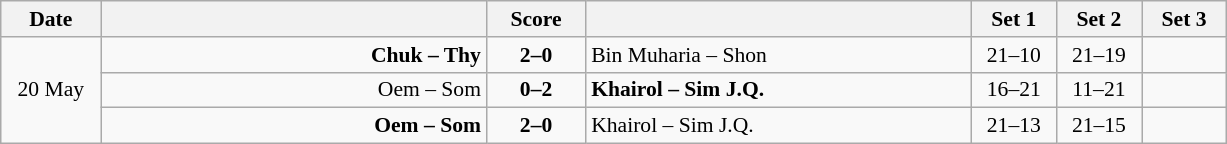<table class="wikitable" style="text-align: center; font-size:90% ">
<tr>
<th width="60">Date</th>
<th align="right" width="250"></th>
<th width="60">Score</th>
<th align="left" width="250"></th>
<th width="50">Set 1</th>
<th width="50">Set 2</th>
<th width="50">Set 3</th>
</tr>
<tr>
<td rowspan=3>20 May</td>
<td align=right><strong>Chuk – Thy </strong></td>
<td align=center><strong>2–0</strong></td>
<td align=left> Bin Muharia – Shon</td>
<td>21–10</td>
<td>21–19</td>
<td></td>
</tr>
<tr>
<td align=right>Oem – Som </td>
<td align=center><strong>0–2</strong></td>
<td align=left><strong> Khairol – Sim J.Q.</strong></td>
<td>16–21</td>
<td>11–21</td>
<td></td>
</tr>
<tr>
<td align=right><strong>Oem – Som </strong></td>
<td align=center><strong>2–0</strong></td>
<td align=left> Khairol – Sim J.Q.</td>
<td>21–13</td>
<td>21–15</td>
<td></td>
</tr>
</table>
